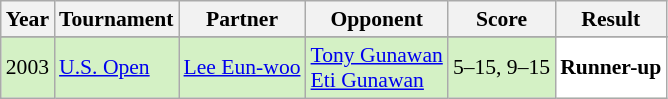<table class="sortable wikitable" style="font-size: 90%;">
<tr>
<th>Year</th>
<th>Tournament</th>
<th>Partner</th>
<th>Opponent</th>
<th>Score</th>
<th>Result</th>
</tr>
<tr>
</tr>
<tr style="background:#D4F1C5">
<td align="center">2003</td>
<td align="left"><a href='#'>U.S. Open</a></td>
<td align="left"> <a href='#'>Lee Eun-woo</a></td>
<td align="left"> <a href='#'>Tony Gunawan</a> <br>  <a href='#'>Eti Gunawan</a></td>
<td align="left">5–15, 9–15</td>
<td style="text-align:left; background:white"> <strong>Runner-up</strong></td>
</tr>
</table>
